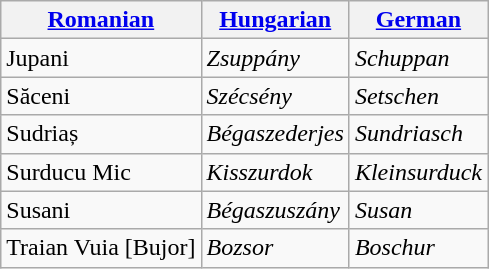<table class="wikitable">
<tr>
<th><a href='#'>Romanian</a></th>
<th><a href='#'>Hungarian</a></th>
<th><a href='#'>German</a></th>
</tr>
<tr>
<td>Jupani</td>
<td><em>Zsuppány</em></td>
<td><em>Schuppan</em></td>
</tr>
<tr>
<td>Săceni</td>
<td><em>Szécsény</em></td>
<td><em>Setschen</em></td>
</tr>
<tr>
<td>Sudriaș</td>
<td><em>Bégaszederjes</em></td>
<td><em>Sundriasch</em></td>
</tr>
<tr>
<td>Surducu Mic</td>
<td><em>Kisszurdok</em></td>
<td><em>Kleinsurduck</em></td>
</tr>
<tr>
<td>Susani</td>
<td><em>Bégaszuszány</em></td>
<td><em>Susan</em></td>
</tr>
<tr>
<td>Traian Vuia [Bujor]</td>
<td><em>Bozsor</em></td>
<td><em>Boschur</em></td>
</tr>
</table>
